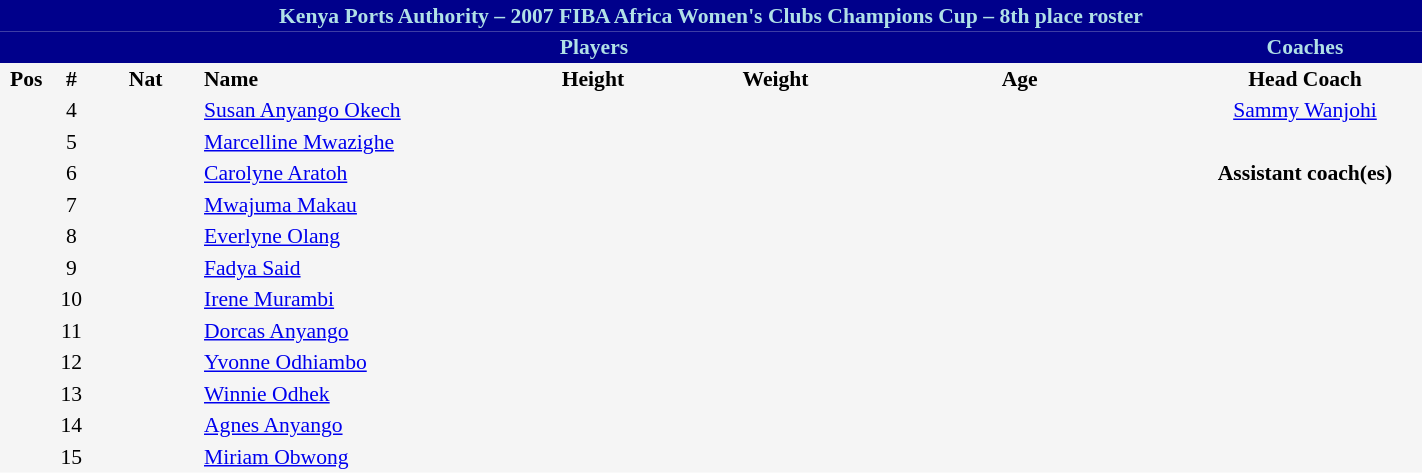<table border=0 cellpadding=2 cellspacing=0  |- bgcolor=#f5f5f5 style="text-align:center; font-size:90%;" width=75%>
<tr>
<td colspan="8" style="background: #00008b; color: #b0e0e6"><strong>Kenya Ports Authority – 2007 FIBA Africa Women's Clubs Champions Cup – 8th place roster</strong></td>
</tr>
<tr>
<td colspan="7" style="background: #00008b; color: #b0e0e6"><strong>Players</strong></td>
<td style="background: #00008b; color: #b0e0e6"><strong>Coaches</strong></td>
</tr>
<tr style="background=#f5f5f5; color: black">
<th width=5px>Pos</th>
<th width=5px>#</th>
<th width=50px>Nat</th>
<th width=135px align=left>Name</th>
<th width=100px>Height</th>
<th width=70px>Weight</th>
<th width=160px>Age</th>
<th width=110px>Head Coach</th>
</tr>
<tr>
<td></td>
<td>4</td>
<td></td>
<td align=left><a href='#'>Susan Anyango Okech</a></td>
<td></td>
<td></td>
<td><span></span></td>
<td> <a href='#'>Sammy Wanjohi</a></td>
</tr>
<tr>
<td></td>
<td>5</td>
<td></td>
<td align=left><a href='#'>Marcelline Mwazighe</a></td>
<td></td>
<td></td>
<td><span></span></td>
</tr>
<tr>
<td></td>
<td>6</td>
<td></td>
<td align=left><a href='#'>Carolyne Aratoh</a></td>
<td></td>
<td></td>
<td><span></span></td>
<td><strong>Assistant coach(es)</strong></td>
</tr>
<tr>
<td></td>
<td>7</td>
<td></td>
<td align=left><a href='#'>Mwajuma Makau</a></td>
<td></td>
<td></td>
<td><span></span></td>
<td></td>
</tr>
<tr>
<td></td>
<td>8</td>
<td></td>
<td align=left><a href='#'>Everlyne Olang</a></td>
<td></td>
<td></td>
<td><span></span></td>
<td></td>
</tr>
<tr>
<td></td>
<td>9</td>
<td></td>
<td align=left><a href='#'>Fadya Said</a></td>
<td></td>
<td></td>
<td><span></span></td>
</tr>
<tr>
<td></td>
<td>10</td>
<td></td>
<td align=left><a href='#'>Irene Murambi</a></td>
<td></td>
<td></td>
<td><span></span></td>
</tr>
<tr>
<td></td>
<td>11</td>
<td></td>
<td align=left><a href='#'>Dorcas Anyango</a></td>
<td></td>
<td></td>
<td><span></span></td>
</tr>
<tr>
<td></td>
<td>12</td>
<td></td>
<td align=left><a href='#'>Yvonne Odhiambo</a></td>
<td></td>
<td></td>
<td><span></span></td>
</tr>
<tr>
<td></td>
<td>13</td>
<td></td>
<td align=left><a href='#'>Winnie Odhek</a></td>
<td></td>
<td></td>
<td><span></span></td>
</tr>
<tr>
<td></td>
<td>14</td>
<td></td>
<td align=left><a href='#'>Agnes Anyango</a></td>
<td></td>
<td></td>
<td><span></span></td>
</tr>
<tr>
<td></td>
<td>15</td>
<td></td>
<td align=left><a href='#'>Miriam Obwong</a></td>
<td></td>
<td></td>
<td><span></span></td>
</tr>
</table>
